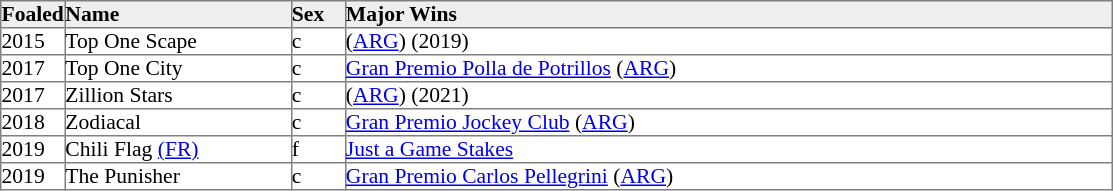<table border="1" cellpadding="0" style="border-collapse: collapse; font-size:90%">
<tr bgcolor="#eeeeee">
<td width="35px"><strong>Foaled</strong></td>
<td width="150px"><strong>Name</strong></td>
<td width="35px"><strong>Sex</strong></td>
<td width="510px"><strong>Major Wins</strong></td>
</tr>
<tr>
<td>2015</td>
<td>Top One Scape</td>
<td>c</td>
<td>  (<a href='#'>ARG</a>) (2019)</td>
</tr>
<tr>
<td>2017</td>
<td>Top One City</td>
<td>c</td>
<td><a href='#'>Gran Premio Polla de Potrillos</a> (<a href='#'>ARG</a>)</td>
</tr>
<tr>
<td>2017</td>
<td>Zillion Stars</td>
<td>c</td>
<td>  (<a href='#'>ARG</a>) (2021)</td>
</tr>
<tr>
<td>2018</td>
<td>Zodiacal</td>
<td>c</td>
<td><a href='#'>Gran Premio Jockey Club</a> (<a href='#'>ARG</a>)</td>
</tr>
<tr>
<td>2019</td>
<td>Chili Flag <a href='#'>(FR)</a></td>
<td>f</td>
<td><a href='#'>Just a Game Stakes</a></td>
</tr>
<tr>
<td>2019</td>
<td>The Punisher</td>
<td>c</td>
<td><a href='#'>Gran Premio Carlos Pellegrini</a> (<a href='#'>ARG</a>)</td>
</tr>
</table>
